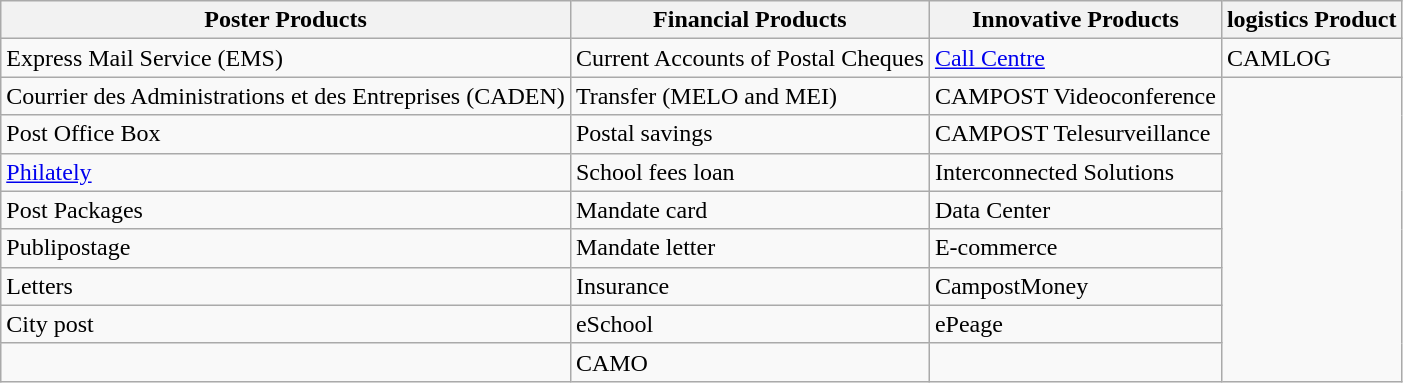<table class="wikitable">
<tr>
<th>Poster Products</th>
<th>Financial Products</th>
<th>Innovative Products</th>
<th>logistics Product</th>
</tr>
<tr>
<td>Express Mail Service (EMS)</td>
<td>Current Accounts of Postal Cheques</td>
<td><a href='#'>Call Centre</a></td>
<td>CAMLOG</td>
</tr>
<tr>
<td>Courrier des Administrations et des Entreprises (CADEN)</td>
<td>Transfer (MELO and MEI)</td>
<td>CAMPOST Videoconference</td>
</tr>
<tr>
<td>Post Office Box</td>
<td>Postal savings</td>
<td>CAMPOST Telesurveillance</td>
</tr>
<tr>
<td><a href='#'>Philately</a></td>
<td>School fees loan</td>
<td>Interconnected Solutions</td>
</tr>
<tr>
<td>Post Packages</td>
<td>Mandate card</td>
<td>Data Center</td>
</tr>
<tr>
<td>Publipostage</td>
<td>Mandate letter</td>
<td>E-commerce</td>
</tr>
<tr>
<td>Letters</td>
<td>Insurance</td>
<td>CampostMoney</td>
</tr>
<tr>
<td>City post</td>
<td>eSchool</td>
<td>ePeage</td>
</tr>
<tr>
<td></td>
<td>CAMO</td>
<td></td>
</tr>
</table>
